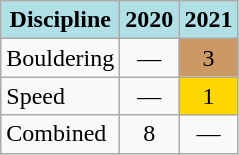<table class="wikitable" style="text-align: center;">
<tr>
<th style="background: #b0e0e6;">Discipline</th>
<th style="background: #b0e0e6;">2020</th>
<th style="background: #b0e0e6;">2021</th>
</tr>
<tr>
<td align="left">Bouldering</td>
<td>—</td>
<td style="background: #c96;">3</td>
</tr>
<tr>
<td align="left">Speed</td>
<td>—</td>
<td style="background: gold;">1</td>
</tr>
<tr>
<td align="left">Combined</td>
<td>8</td>
<td>—</td>
</tr>
</table>
